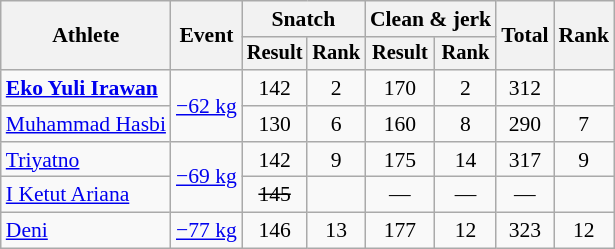<table class="wikitable" style="font-size:90%">
<tr>
<th rowspan="2">Athlete</th>
<th rowspan="2">Event</th>
<th colspan="2">Snatch</th>
<th colspan="2">Clean & jerk</th>
<th rowspan="2">Total</th>
<th rowspan="2">Rank</th>
</tr>
<tr style="font-size:95%">
<th>Result</th>
<th>Rank</th>
<th>Result</th>
<th>Rank</th>
</tr>
<tr align=center>
<td align=left><strong><a href='#'>Eko Yuli Irawan</a></strong></td>
<td align=left rowspan=2><a href='#'>−62 kg</a></td>
<td>142</td>
<td>2</td>
<td>170</td>
<td>2</td>
<td>312</td>
<td></td>
</tr>
<tr align=center>
<td align=left><a href='#'>Muhammad Hasbi</a></td>
<td>130</td>
<td>6</td>
<td>160</td>
<td>8</td>
<td>290</td>
<td>7</td>
</tr>
<tr align=center>
<td align=left><a href='#'>Triyatno</a></td>
<td align=left rowspan=2><a href='#'>−69 kg</a></td>
<td>142</td>
<td>9</td>
<td>175</td>
<td>14</td>
<td>317</td>
<td>9</td>
</tr>
<tr align=center>
<td align=left><a href='#'>I Ketut Ariana</a></td>
<td><s>145</s></td>
<td></td>
<td>—</td>
<td>—</td>
<td>—</td>
<td></td>
</tr>
<tr align=center>
<td align=left><a href='#'>Deni</a></td>
<td align=left><a href='#'>−77 kg</a></td>
<td>146</td>
<td>13</td>
<td>177</td>
<td>12</td>
<td>323</td>
<td>12</td>
</tr>
</table>
